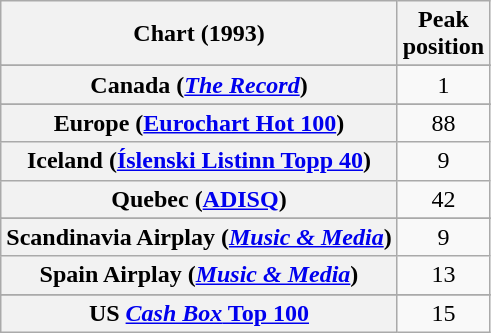<table class="wikitable sortable plainrowheaders" style="text-align:center">
<tr>
<th>Chart (1993)</th>
<th>Peak<br>position</th>
</tr>
<tr>
</tr>
<tr>
<th scope="row">Canada (<em><a href='#'>The Record</a></em>)</th>
<td>1</td>
</tr>
<tr>
</tr>
<tr>
<th scope="row">Europe (<a href='#'>Eurochart Hot 100</a>)</th>
<td>88</td>
</tr>
<tr>
<th scope="row">Iceland (<a href='#'>Íslenski Listinn Topp 40</a>)</th>
<td>9</td>
</tr>
<tr>
<th scope="row">Quebec (<a href='#'>ADISQ</a>)</th>
<td>42</td>
</tr>
<tr>
</tr>
<tr>
<th scope="row">Scandinavia Airplay (<em><a href='#'>Music & Media</a></em>)</th>
<td>9</td>
</tr>
<tr>
<th scope="row">Spain Airplay (<em><a href='#'>Music & Media</a></em>)</th>
<td>13</td>
</tr>
<tr>
</tr>
<tr>
</tr>
<tr>
</tr>
<tr>
</tr>
<tr>
</tr>
<tr>
</tr>
<tr>
<th scope="row">US <a href='#'><em>Cash Box</em> Top 100</a></th>
<td>15</td>
</tr>
</table>
